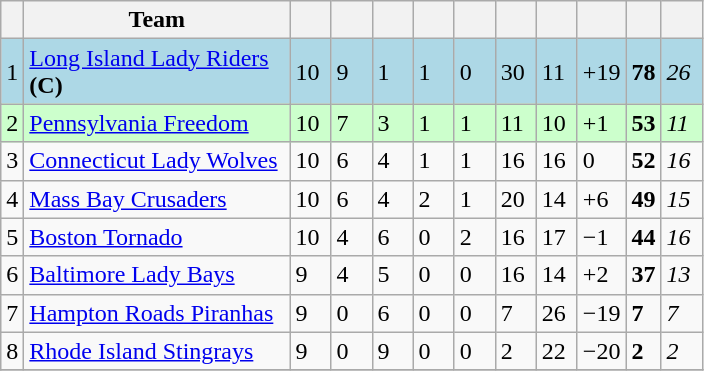<table class="wikitable">
<tr>
<th></th>
<th width="170">Team</th>
<th width="20"></th>
<th width="20"></th>
<th width="20"></th>
<th width="20"></th>
<th width="20"></th>
<th width="20"></th>
<th width="20"></th>
<th width="25"></th>
<th></th>
<th width="20"></th>
</tr>
<tr bgcolor=#ADD8E6>
<td>1</td>
<td><a href='#'>Long Island Lady Riders</a> <strong>(C)</strong></td>
<td>10</td>
<td>9</td>
<td>1</td>
<td>1</td>
<td>0</td>
<td>30</td>
<td>11</td>
<td>+19</td>
<td><strong>78</strong></td>
<td><em>26</em></td>
</tr>
<tr bgcolor=#ccffcc>
<td>2</td>
<td><a href='#'>Pennsylvania Freedom</a></td>
<td>10</td>
<td>7</td>
<td>3</td>
<td>1</td>
<td>1</td>
<td>11</td>
<td>10</td>
<td>+1</td>
<td><strong>53</strong></td>
<td><em>11</em></td>
</tr>
<tr>
<td>3</td>
<td><a href='#'>Connecticut Lady Wolves</a></td>
<td>10</td>
<td>6</td>
<td>4</td>
<td>1</td>
<td>1</td>
<td>16</td>
<td>16</td>
<td>0</td>
<td><strong>52</strong></td>
<td><em>16</em></td>
</tr>
<tr>
<td>4</td>
<td><a href='#'>Mass Bay Crusaders</a></td>
<td>10</td>
<td>6</td>
<td>4</td>
<td>2</td>
<td>1</td>
<td>20</td>
<td>14</td>
<td>+6</td>
<td><strong>49</strong></td>
<td><em>15</em></td>
</tr>
<tr>
<td>5</td>
<td><a href='#'>Boston Tornado</a></td>
<td>10</td>
<td>4</td>
<td>6</td>
<td>0</td>
<td>2</td>
<td>16</td>
<td>17</td>
<td>−1</td>
<td><strong>44</strong></td>
<td><em>16</em></td>
</tr>
<tr>
<td>6</td>
<td><a href='#'>Baltimore Lady Bays</a></td>
<td>9</td>
<td>4</td>
<td>5</td>
<td>0</td>
<td>0</td>
<td>16</td>
<td>14</td>
<td>+2</td>
<td><strong>37</strong></td>
<td><em>13</em></td>
</tr>
<tr>
<td>7</td>
<td><a href='#'>Hampton Roads Piranhas</a></td>
<td>9</td>
<td>0</td>
<td>6</td>
<td>0</td>
<td>0</td>
<td>7</td>
<td>26</td>
<td>−19</td>
<td><strong>7</strong></td>
<td><em>7</em></td>
</tr>
<tr>
<td>8</td>
<td><a href='#'>Rhode Island Stingrays</a></td>
<td>9</td>
<td>0</td>
<td>9</td>
<td>0</td>
<td>0</td>
<td>2</td>
<td>22</td>
<td>−20</td>
<td><strong>2</strong></td>
<td><em>2</em></td>
</tr>
<tr>
</tr>
</table>
